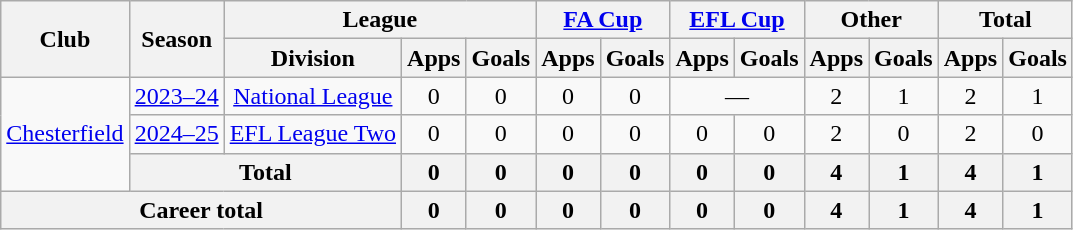<table class="wikitable" style="text-align:center;">
<tr>
<th rowspan="2">Club</th>
<th rowspan="2">Season</th>
<th colspan="3">League</th>
<th colspan="2"><a href='#'>FA Cup</a></th>
<th colspan="2"><a href='#'>EFL Cup</a></th>
<th colspan="2">Other</th>
<th colspan="2">Total</th>
</tr>
<tr>
<th>Division</th>
<th>Apps</th>
<th>Goals</th>
<th>Apps</th>
<th>Goals</th>
<th>Apps</th>
<th>Goals</th>
<th>Apps</th>
<th>Goals</th>
<th>Apps</th>
<th>Goals</th>
</tr>
<tr>
<td rowspan=3><a href='#'>Chesterfield</a></td>
<td><a href='#'>2023–24</a></td>
<td><a href='#'>National League</a></td>
<td>0</td>
<td>0</td>
<td>0</td>
<td>0</td>
<td colspan=2>—</td>
<td>2</td>
<td>1</td>
<td>2</td>
<td>1</td>
</tr>
<tr>
<td><a href='#'>2024–25</a></td>
<td><a href='#'>EFL League Two</a></td>
<td>0</td>
<td>0</td>
<td>0</td>
<td>0</td>
<td>0</td>
<td>0</td>
<td>2</td>
<td>0</td>
<td>2</td>
<td>0</td>
</tr>
<tr>
<th colspan="2">Total</th>
<th>0</th>
<th>0</th>
<th>0</th>
<th>0</th>
<th>0</th>
<th>0</th>
<th>4</th>
<th>1</th>
<th>4</th>
<th>1</th>
</tr>
<tr>
<th colspan="3">Career total</th>
<th>0</th>
<th>0</th>
<th>0</th>
<th>0</th>
<th>0</th>
<th>0</th>
<th>4</th>
<th>1</th>
<th>4</th>
<th>1</th>
</tr>
</table>
